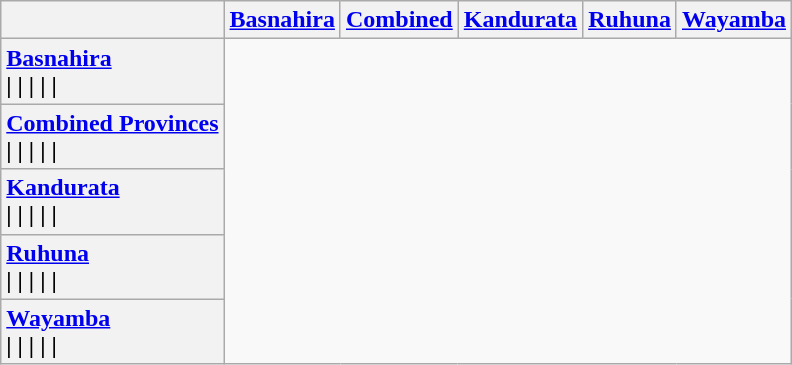<table class="wikitable" style="text-align:left">
<tr>
<th></th>
<th><a href='#'>Basnahira</a></th>
<th><a href='#'>Combined</a></th>
<th><a href='#'>Kandurata</a></th>
<th><a href='#'>Ruhuna</a></th>
<th><a href='#'>Wayamba</a></th>
</tr>
<tr>
<th style="text-align:left"><a href='#'>Basnahira</a><br> | 
 | 
 | 
 | 
 | </th>
</tr>
<tr>
<th style="text-align:left"><a href='#'>Combined Provinces</a><br> | 
 | 
 | 
 | 
 | </th>
</tr>
<tr>
<th style="text-align:left"><a href='#'>Kandurata</a><br> | 
 | 
 | 
 | 
 | </th>
</tr>
<tr>
<th style="text-align:left"><a href='#'>Ruhuna</a><br> | 
 | 
 | 
 | 
 | </th>
</tr>
<tr>
<th style="text-align:left"><a href='#'>Wayamba</a><br> | 
 | 
 | 
 | 
 | </th>
</tr>
</table>
